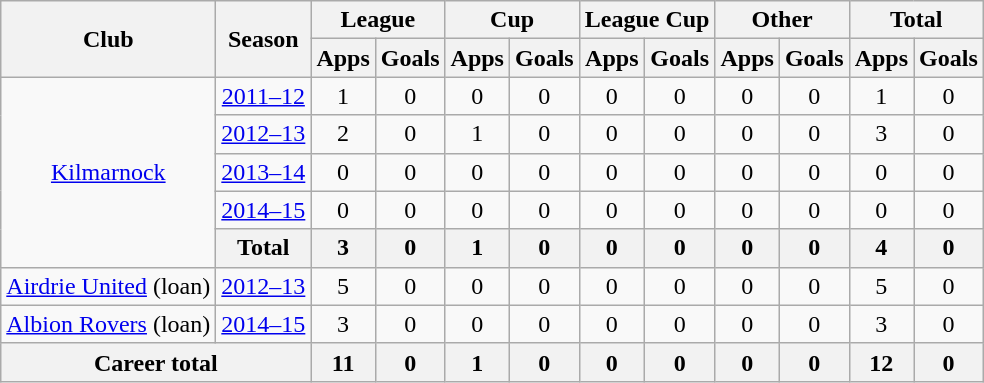<table class="wikitable" style="text-align:center">
<tr>
<th rowspan="2">Club</th>
<th rowspan="2">Season</th>
<th colspan="2">League</th>
<th colspan="2">Cup</th>
<th colspan="2">League Cup</th>
<th colspan="2">Other</th>
<th colspan="2">Total</th>
</tr>
<tr>
<th>Apps</th>
<th>Goals</th>
<th>Apps</th>
<th>Goals</th>
<th>Apps</th>
<th>Goals</th>
<th>Apps</th>
<th>Goals</th>
<th>Apps</th>
<th>Goals</th>
</tr>
<tr>
<td rowspan="5"><a href='#'>Kilmarnock</a></td>
<td><a href='#'>2011–12</a></td>
<td>1</td>
<td>0</td>
<td>0</td>
<td>0</td>
<td>0</td>
<td>0</td>
<td>0</td>
<td>0</td>
<td>1</td>
<td>0</td>
</tr>
<tr>
<td><a href='#'>2012–13</a></td>
<td>2</td>
<td>0</td>
<td>1</td>
<td>0</td>
<td>0</td>
<td>0</td>
<td>0</td>
<td>0</td>
<td>3</td>
<td>0</td>
</tr>
<tr>
<td><a href='#'>2013–14</a></td>
<td>0</td>
<td>0</td>
<td>0</td>
<td>0</td>
<td>0</td>
<td>0</td>
<td>0</td>
<td>0</td>
<td>0</td>
<td>0</td>
</tr>
<tr>
<td><a href='#'>2014–15</a></td>
<td>0</td>
<td>0</td>
<td>0</td>
<td>0</td>
<td>0</td>
<td>0</td>
<td>0</td>
<td>0</td>
<td>0</td>
<td>0</td>
</tr>
<tr>
<th>Total</th>
<th>3</th>
<th>0</th>
<th>1</th>
<th>0</th>
<th>0</th>
<th>0</th>
<th>0</th>
<th>0</th>
<th>4</th>
<th>0</th>
</tr>
<tr>
<td rowspan="1"><a href='#'>Airdrie United</a> (loan)</td>
<td><a href='#'>2012–13</a></td>
<td>5</td>
<td>0</td>
<td>0</td>
<td>0</td>
<td>0</td>
<td>0</td>
<td>0</td>
<td>0</td>
<td>5</td>
<td>0</td>
</tr>
<tr>
<td rowspan="1"><a href='#'>Albion Rovers</a> (loan)</td>
<td><a href='#'>2014–15</a></td>
<td>3</td>
<td>0</td>
<td>0</td>
<td>0</td>
<td>0</td>
<td>0</td>
<td>0</td>
<td>0</td>
<td>3</td>
<td>0</td>
</tr>
<tr>
<th colspan="2">Career total</th>
<th>11</th>
<th>0</th>
<th>1</th>
<th>0</th>
<th>0</th>
<th>0</th>
<th>0</th>
<th>0</th>
<th>12</th>
<th>0</th>
</tr>
</table>
